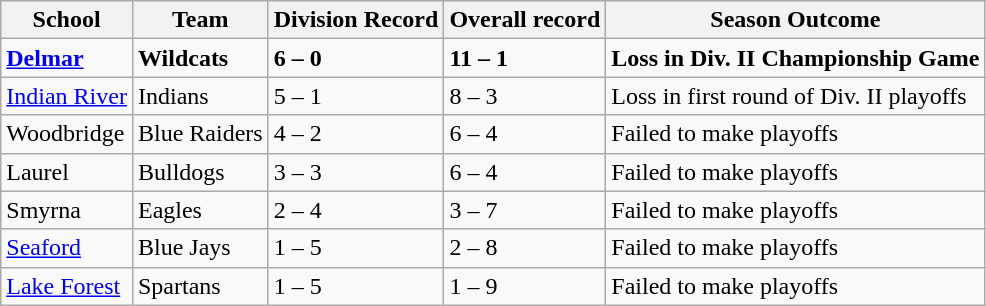<table class="wikitable mw-collapsible mw-collapsed">
<tr>
<th>School</th>
<th>Team</th>
<th>Division Record</th>
<th>Overall record</th>
<th>Season Outcome</th>
</tr>
<tr>
<td><strong><a href='#'>Delmar</a></strong></td>
<td><strong>Wildcats</strong></td>
<td><strong>6 – 0</strong></td>
<td><strong>11 – 1</strong></td>
<td><strong>Loss in Div. II Championship Game</strong></td>
</tr>
<tr>
<td><a href='#'>Indian River</a></td>
<td>Indians</td>
<td>5 – 1</td>
<td>8 – 3</td>
<td>Loss in first round of Div. II playoffs</td>
</tr>
<tr>
<td>Woodbridge</td>
<td>Blue Raiders</td>
<td>4 – 2</td>
<td>6 – 4</td>
<td>Failed to make playoffs</td>
</tr>
<tr>
<td>Laurel</td>
<td>Bulldogs</td>
<td>3 – 3</td>
<td>6 – 4</td>
<td>Failed to make playoffs</td>
</tr>
<tr>
<td>Smyrna</td>
<td>Eagles</td>
<td>2 – 4</td>
<td>3 – 7</td>
<td>Failed to make playoffs</td>
</tr>
<tr>
<td><a href='#'>Seaford</a></td>
<td>Blue Jays</td>
<td>1 – 5</td>
<td>2 – 8</td>
<td>Failed to make playoffs</td>
</tr>
<tr>
<td><a href='#'>Lake Forest</a></td>
<td>Spartans</td>
<td>1 – 5</td>
<td>1 – 9</td>
<td>Failed to make playoffs</td>
</tr>
</table>
